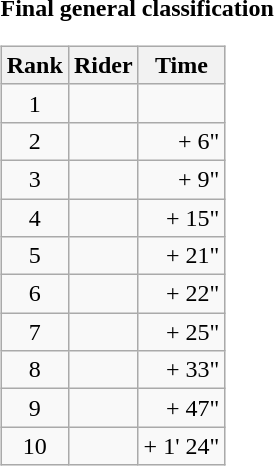<table>
<tr>
<td><strong>Final general classification</strong><br><table class="wikitable">
<tr>
<th scope="col">Rank</th>
<th scope="col">Rider</th>
<th scope="col">Time</th>
</tr>
<tr>
<td style="text-align:center;">1</td>
<td></td>
<td style="text-align:right;"></td>
</tr>
<tr>
<td style="text-align:center;">2</td>
<td></td>
<td style="text-align:right;">+ 6"</td>
</tr>
<tr>
<td style="text-align:center;">3</td>
<td></td>
<td style="text-align:right;">+ 9"</td>
</tr>
<tr>
<td style="text-align:center;">4</td>
<td></td>
<td style="text-align:right;">+ 15"</td>
</tr>
<tr>
<td style="text-align:center;">5</td>
<td></td>
<td style="text-align:right;">+ 21"</td>
</tr>
<tr>
<td style="text-align:center;">6</td>
<td></td>
<td style="text-align:right;">+ 22"</td>
</tr>
<tr>
<td style="text-align:center;">7</td>
<td></td>
<td style="text-align:right;">+ 25"</td>
</tr>
<tr>
<td style="text-align:center;">8</td>
<td></td>
<td style="text-align:right;">+ 33"</td>
</tr>
<tr>
<td style="text-align:center;">9</td>
<td></td>
<td style="text-align:right;">+ 47"</td>
</tr>
<tr>
<td style="text-align:center;">10</td>
<td></td>
<td style="text-align:right;">+ 1' 24"</td>
</tr>
</table>
</td>
</tr>
</table>
